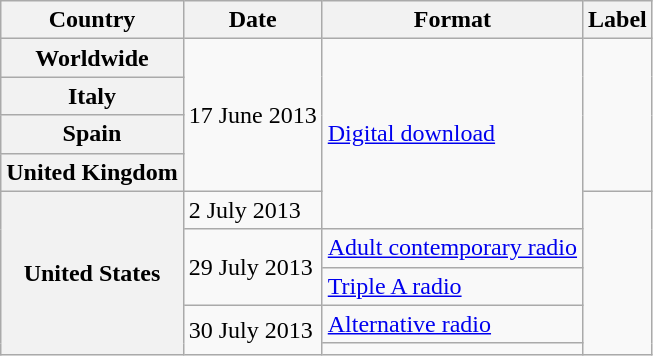<table class="wikitable plainrowheaders">
<tr>
<th scope="col">Country</th>
<th scope="col">Date</th>
<th scope="col">Format</th>
<th scope="col">Label</th>
</tr>
<tr>
<th scope="row">Worldwide</th>
<td rowspan="4">17 June 2013</td>
<td rowspan="5"><a href='#'>Digital download</a></td>
<td rowspan="4"></td>
</tr>
<tr>
<th scope="row">Italy</th>
</tr>
<tr>
<th scope="row">Spain</th>
</tr>
<tr>
<th scope="row">United Kingdom</th>
</tr>
<tr>
<th scope="row" rowspan="5">United States</th>
<td>2 July 2013</td>
<td rowspan="5"></td>
</tr>
<tr>
<td rowspan="2">29 July 2013</td>
<td><a href='#'>Adult contemporary radio</a></td>
</tr>
<tr>
<td><a href='#'>Triple A radio</a></td>
</tr>
<tr>
<td rowspan="2">30 July 2013</td>
<td><a href='#'>Alternative radio</a></td>
</tr>
<tr>
<td></td>
</tr>
</table>
